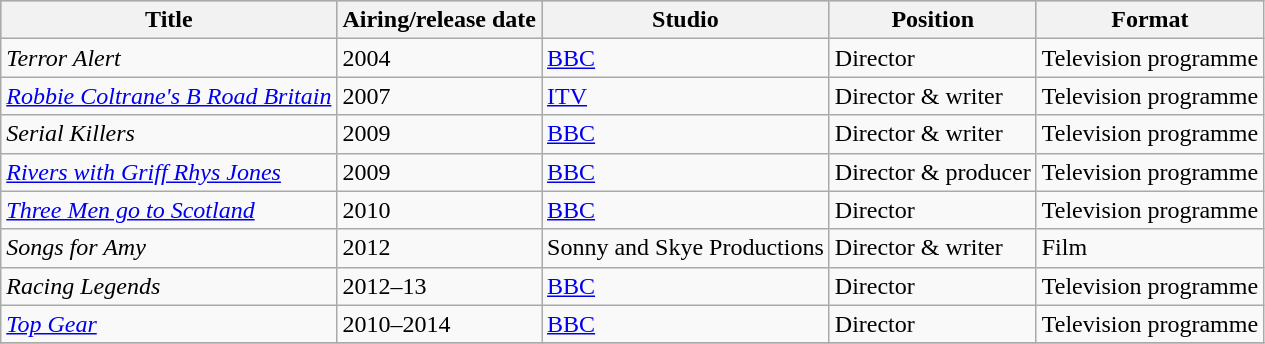<table class="wikitable sortable">
<tr style="background:#b0c4de; text-align:center;">
<th>Title</th>
<th>Airing/release date</th>
<th>Studio</th>
<th>Position</th>
<th>Format</th>
</tr>
<tr>
<td><em>Terror Alert</em></td>
<td>2004</td>
<td><a href='#'>BBC</a></td>
<td>Director</td>
<td>Television programme</td>
</tr>
<tr>
<td><em><a href='#'>Robbie Coltrane's B Road Britain</a></em></td>
<td>2007</td>
<td><a href='#'>ITV</a></td>
<td>Director & writer</td>
<td>Television programme</td>
</tr>
<tr>
<td><em>Serial Killers</em></td>
<td>2009</td>
<td><a href='#'>BBC</a></td>
<td>Director & writer</td>
<td>Television programme</td>
</tr>
<tr>
<td><em><a href='#'>Rivers with Griff Rhys Jones</a></em></td>
<td>2009</td>
<td><a href='#'>BBC</a></td>
<td>Director & producer</td>
<td>Television programme</td>
</tr>
<tr>
<td><em><a href='#'>Three Men go to Scotland</a></em></td>
<td>2010</td>
<td><a href='#'>BBC</a></td>
<td>Director</td>
<td>Television programme</td>
</tr>
<tr>
<td><em>Songs for Amy</em></td>
<td>2012</td>
<td>Sonny and Skye Productions</td>
<td>Director & writer</td>
<td>Film</td>
</tr>
<tr>
<td><em>Racing Legends</em></td>
<td>2012–13</td>
<td><a href='#'>BBC</a></td>
<td>Director</td>
<td>Television programme</td>
</tr>
<tr>
<td><em><a href='#'>Top Gear</a></em></td>
<td>2010–2014</td>
<td><a href='#'>BBC</a></td>
<td>Director</td>
<td>Television programme</td>
</tr>
<tr>
</tr>
</table>
